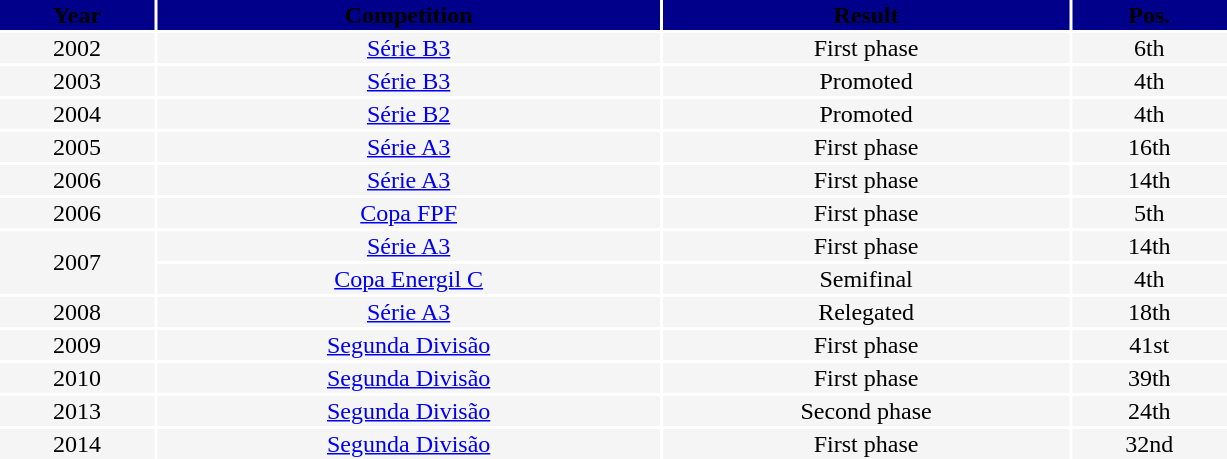<table width="65%">
<tr>
<td align="center" bgcolor="#00008B"><span><strong>Year</strong></span></td>
<td align="center" bgcolor="#00008B"><span><strong>Competition</strong></span></td>
<td align="center" bgcolor="#00008B"><span><strong>Result</strong></span></td>
<td align="center" bgcolor="#00008B"><span><strong>Pos.</strong></span></td>
</tr>
<tr>
<td align="center" bgcolor="#F5F5F5">2002</td>
<td align="center" bgcolor="#F5F5F5"><a href='#'>Série B3</a></td>
<td align="center" bgcolor="#F5F5F5">First phase</td>
<td align="center" bgcolor="#F5F5F5">6th</td>
</tr>
<tr>
<td align="center" bgcolor="#F5F5F5">2003</td>
<td align="center" bgcolor="#F5F5F5"><a href='#'>Série B3</a></td>
<td align="center" bgcolor="#F5F5F5">Promoted</td>
<td align="center" bgcolor="#F5F5F5">4th</td>
</tr>
<tr>
<td align="center" bgcolor="#F5F5F5">2004</td>
<td align="center" bgcolor="#F5F5F5"><a href='#'>Série B2</a></td>
<td align="center" bgcolor="#F5F5F5">Promoted</td>
<td align="center" bgcolor="#F5F5F5">4th</td>
</tr>
<tr>
<td align="center" bgcolor="#F5F5F5">2005</td>
<td align="center" bgcolor="#F5F5F5"><a href='#'>Série A3</a></td>
<td align="center" bgcolor="#F5F5F5">First phase</td>
<td align="center" bgcolor="#F5F5F5">16th</td>
</tr>
<tr>
<td align="center" bgcolor="#F5F5F5">2006</td>
<td align="center" bgcolor="#F5F5F5"><a href='#'>Série A3</a></td>
<td align="center" bgcolor="#F5F5F5">First phase</td>
<td align="center" bgcolor="#F5F5F5">14th</td>
</tr>
<tr>
<td align="center" bgcolor="#F5F5F5">2006</td>
<td align="center" bgcolor="#F5F5F5"><a href='#'>Copa FPF</a></td>
<td align="center" bgcolor="#F5F5F5">First phase</td>
<td align="center" bgcolor="#F5F5F5">5th</td>
</tr>
<tr>
<td rowspan="2" align="center" bgcolor="#F5F5F5">2007</td>
<td align="center" bgcolor="#F5F5F5"><a href='#'>Série A3</a></td>
<td align="center" bgcolor="#F5F5F5">First phase</td>
<td align="center" bgcolor="#F5F5F5">14th</td>
</tr>
<tr>
<td align="center" bgcolor="#F5F5F5"><a href='#'>Copa Energil C</a></td>
<td align="center" bgcolor="#F5F5F5">Semifinal</td>
<td align="center" bgcolor="#F5F5F5">4th</td>
</tr>
<tr>
<td align="center" bgcolor="#F5F5F5">2008</td>
<td align="center" bgcolor="#F5F5F5"><a href='#'>Série A3</a></td>
<td align="center" bgcolor="#F5F5F5">Relegated</td>
<td align="center" bgcolor="#F5F5F5">18th</td>
</tr>
<tr>
<td align="center" bgcolor="#F5F5F5">2009</td>
<td align="center" bgcolor="#F5F5F5"><a href='#'>Segunda Divisão</a></td>
<td align="center" bgcolor="#F5F5F5">First phase</td>
<td align="center" bgcolor="#F5F5F5">41st</td>
</tr>
<tr>
<td align="center" bgcolor="#F5F5F5">2010</td>
<td align="center" bgcolor="#F5F5F5"><a href='#'>Segunda Divisão</a></td>
<td align="center" bgcolor="#F5F5F5">First phase</td>
<td align="center" bgcolor="#F5F5F5">39th</td>
</tr>
<tr>
<td align="center" bgcolor="#F5F5F5">2013</td>
<td align="center" bgcolor="#F5F5F5"><a href='#'>Segunda Divisão</a></td>
<td align="center" bgcolor="#F5F5F5">Second phase</td>
<td align="center" bgcolor="#F5F5F5">24th</td>
</tr>
<tr>
<td align="center" bgcolor="#F5F5F5">2014</td>
<td align="center" bgcolor="#F5F5F5"><a href='#'>Segunda Divisão</a></td>
<td align="center" bgcolor="#F5F5F5">First phase</td>
<td align="center" bgcolor="#F5F5F5">32nd</td>
</tr>
</table>
